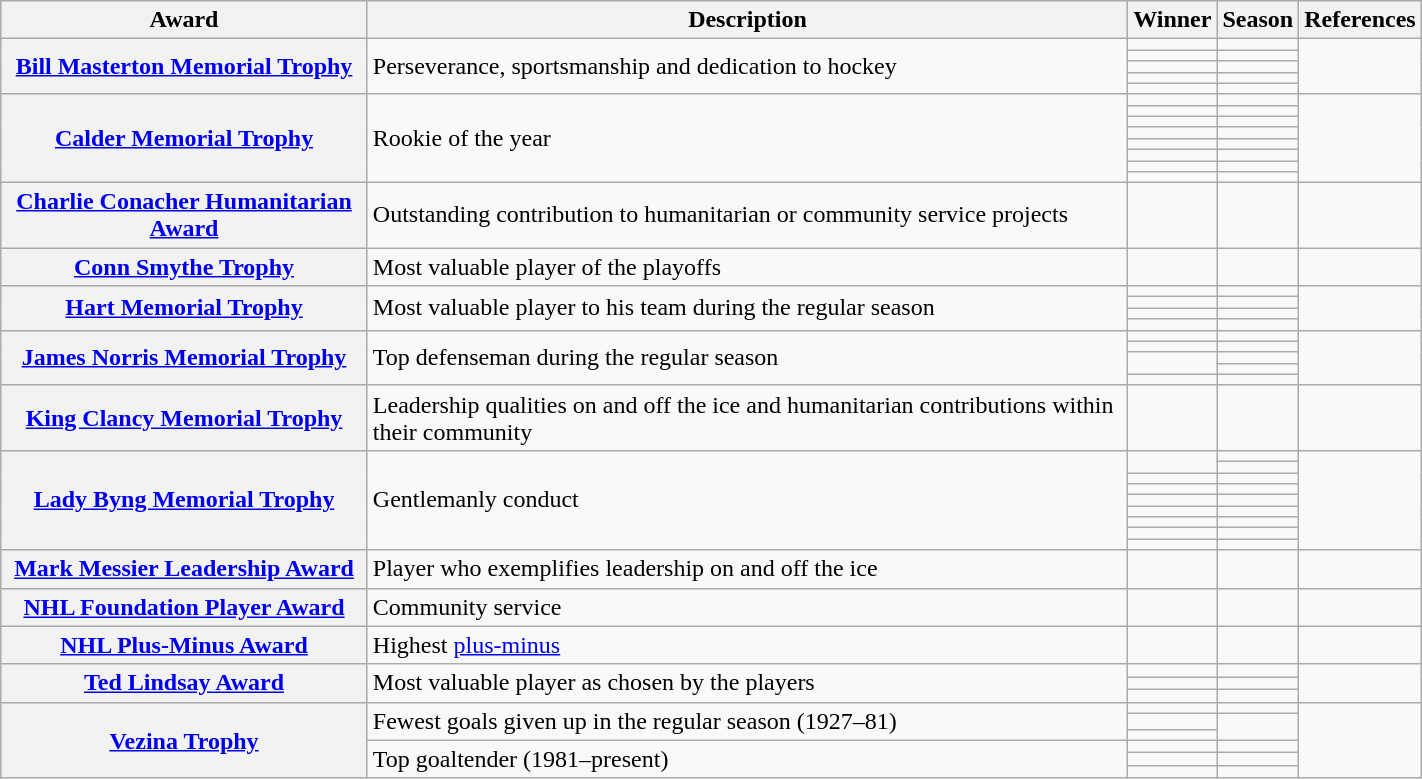<table class="wikitable sortable" width="75%">
<tr>
<th scope="col">Award</th>
<th scope="col" class="unsortable">Description</th>
<th scope="col">Winner</th>
<th scope="col">Season</th>
<th scope="col" class="unsortable">References</th>
</tr>
<tr>
<th scope="row" rowspan="5"><a href='#'>Bill Masterton Memorial Trophy</a></th>
<td rowspan="5">Perseverance, sportsmanship and dedication to hockey</td>
<td></td>
<td></td>
<td rowspan="5"></td>
</tr>
<tr>
<td></td>
<td></td>
</tr>
<tr>
<td></td>
<td></td>
</tr>
<tr>
<td></td>
<td></td>
</tr>
<tr>
<td></td>
<td></td>
</tr>
<tr>
<th scope="row" rowspan="8"><a href='#'>Calder Memorial Trophy</a></th>
<td rowspan="8">Rookie of the year</td>
<td></td>
<td></td>
<td rowspan="8"></td>
</tr>
<tr>
<td></td>
<td></td>
</tr>
<tr>
<td></td>
<td></td>
</tr>
<tr>
<td></td>
<td></td>
</tr>
<tr>
<td></td>
<td></td>
</tr>
<tr>
<td></td>
<td></td>
</tr>
<tr>
<td></td>
<td></td>
</tr>
<tr>
<td></td>
<td></td>
</tr>
<tr>
<th scope="row"><a href='#'>Charlie Conacher Humanitarian Award</a></th>
<td>Outstanding contribution to humanitarian or community service projects</td>
<td></td>
<td></td>
<td></td>
</tr>
<tr>
<th scope="row"><a href='#'>Conn Smythe Trophy</a></th>
<td>Most valuable player of the playoffs</td>
<td></td>
<td></td>
<td></td>
</tr>
<tr>
<th scope="row" rowspan="4"><a href='#'>Hart Memorial Trophy</a></th>
<td rowspan="4">Most valuable player to his team during the regular season</td>
<td></td>
<td></td>
<td rowspan="4"></td>
</tr>
<tr>
<td></td>
<td></td>
</tr>
<tr>
<td></td>
<td></td>
</tr>
<tr>
<td></td>
<td></td>
</tr>
<tr>
<th scope="row" rowspan="5"><a href='#'>James Norris Memorial Trophy</a></th>
<td rowspan="5">Top defenseman during the regular season</td>
<td></td>
<td></td>
<td rowspan="5"></td>
</tr>
<tr>
<td></td>
<td></td>
</tr>
<tr>
<td rowspan="2"></td>
<td></td>
</tr>
<tr>
<td></td>
</tr>
<tr>
<td></td>
<td></td>
</tr>
<tr>
<th scope="row"><a href='#'>King Clancy Memorial Trophy</a></th>
<td>Leadership qualities on and off the ice and humanitarian contributions within their community</td>
<td></td>
<td></td>
<td></td>
</tr>
<tr>
<th scope="row" rowspan="9"><a href='#'>Lady Byng Memorial Trophy</a></th>
<td rowspan="9">Gentlemanly conduct</td>
<td rowspan="2"></td>
<td></td>
<td rowspan="9"></td>
</tr>
<tr>
<td></td>
</tr>
<tr>
<td></td>
<td></td>
</tr>
<tr>
<td></td>
<td></td>
</tr>
<tr>
<td></td>
<td></td>
</tr>
<tr>
<td></td>
<td></td>
</tr>
<tr>
<td></td>
<td></td>
</tr>
<tr>
<td></td>
<td></td>
</tr>
<tr>
<td></td>
<td></td>
</tr>
<tr>
<th scope="row"><a href='#'>Mark Messier Leadership Award</a></th>
<td>Player who exemplifies leadership on and off the ice</td>
<td></td>
<td></td>
<td></td>
</tr>
<tr>
<th scope="row"><a href='#'>NHL Foundation Player Award</a></th>
<td>Community service</td>
<td></td>
<td></td>
<td></td>
</tr>
<tr>
<th scope="row"><a href='#'>NHL Plus-Minus Award</a></th>
<td>Highest <a href='#'>plus-minus</a></td>
<td></td>
<td></td>
<td></td>
</tr>
<tr>
<th scope="row" rowspan="3"><a href='#'>Ted Lindsay Award</a></th>
<td rowspan="3">Most valuable player as chosen by the players</td>
<td></td>
<td></td>
<td rowspan="3"></td>
</tr>
<tr>
<td></td>
<td></td>
</tr>
<tr>
<td></td>
<td></td>
</tr>
<tr>
<th scope="row" rowspan="6"><a href='#'>Vezina Trophy</a></th>
<td rowspan="3">Fewest goals given up in the regular season (1927–81)</td>
<td></td>
<td></td>
<td rowspan="6"></td>
</tr>
<tr>
<td></td>
<td rowspan="2"></td>
</tr>
<tr>
<td></td>
</tr>
<tr>
<td rowspan="3">Top goaltender (1981–present)</td>
<td></td>
<td></td>
</tr>
<tr>
<td></td>
<td></td>
</tr>
<tr>
<td></td>
<td></td>
</tr>
</table>
